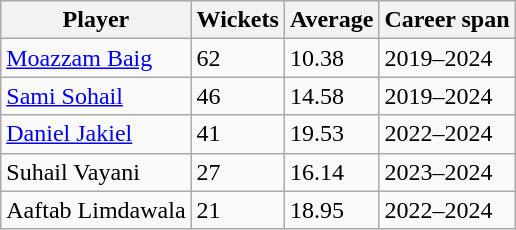<table class="wikitable">
<tr>
<th>Player</th>
<th>Wickets</th>
<th>Average</th>
<th>Career span</th>
</tr>
<tr>
<td><a href='#'>Moazzam Baig</a></td>
<td>62</td>
<td>10.38</td>
<td>2019–2024</td>
</tr>
<tr>
<td><a href='#'>Sami Sohail</a></td>
<td>46</td>
<td>14.58</td>
<td>2019–2024</td>
</tr>
<tr>
<td><a href='#'>Daniel Jakiel</a></td>
<td>41</td>
<td>19.53</td>
<td>2022–2024</td>
</tr>
<tr>
<td>Suhail Vayani</td>
<td>27</td>
<td>16.14</td>
<td>2023–2024</td>
</tr>
<tr>
<td>Aaftab Limdawala</td>
<td>21</td>
<td>18.95</td>
<td>2022–2024</td>
</tr>
</table>
